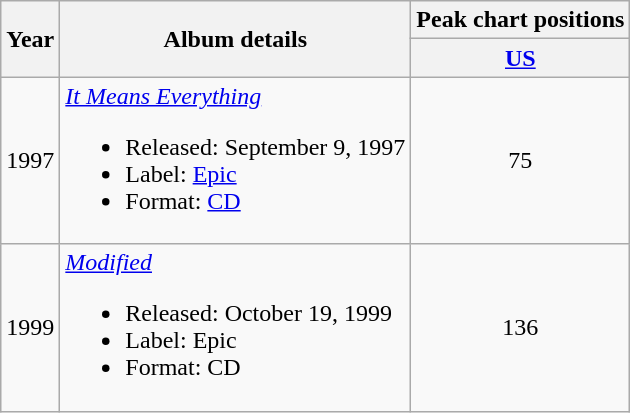<table class ="wikitable">
<tr>
<th rowspan="2">Year</th>
<th rowspan="2">Album details</th>
<th>Peak chart positions</th>
</tr>
<tr>
<th style="text-align:center;"><a href='#'>US</a><br></th>
</tr>
<tr>
<td>1997</td>
<td><em><a href='#'>It Means Everything</a></em><br><ul><li>Released: September 9, 1997</li><li>Label: <a href='#'>Epic</a></li><li>Format: <a href='#'>CD</a></li></ul></td>
<td style="text-align:center;">75</td>
</tr>
<tr>
<td>1999</td>
<td><em><a href='#'>Modified</a></em><br><ul><li>Released: October 19, 1999</li><li>Label: Epic</li><li>Format: CD</li></ul></td>
<td style="text-align:center;">136</td>
</tr>
</table>
